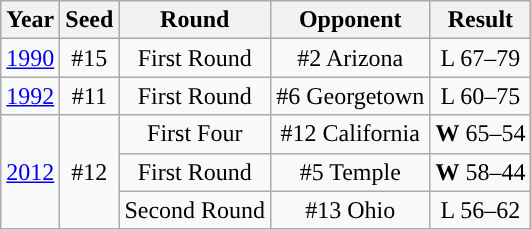<table class="wikitable sortable" style="text-align:center;">
<tr>
<th style="text-align:center;">Year</th>
<th style="text-align:center;">Seed</th>
<th style="text-align:center;">Round</th>
<th style="text-align:center;">Opponent</th>
<th style="text-align:center;">Result</th>
</tr>
<tr>
<td><a href='#'>1990</a></td>
<td>#15</td>
<td>First Round</td>
<td>#2 Arizona</td>
<td>L 67–79</td>
</tr>
<tr>
<td><a href='#'>1992</a></td>
<td>#11</td>
<td>First Round</td>
<td>#6 Georgetown</td>
<td>L 60–75</td>
</tr>
<tr>
<td rowspan="3"><a href='#'>2012</a></td>
<td rowspan="3">#12</td>
<td>First Four</td>
<td>#12 California</td>
<td><strong>W</strong> 65–54</td>
</tr>
<tr>
<td>First Round</td>
<td>#5 Temple</td>
<td><strong>W</strong> 58–44</td>
</tr>
<tr>
<td>Second Round</td>
<td>#13 Ohio</td>
<td>L 56–62</td>
</tr>
</table>
